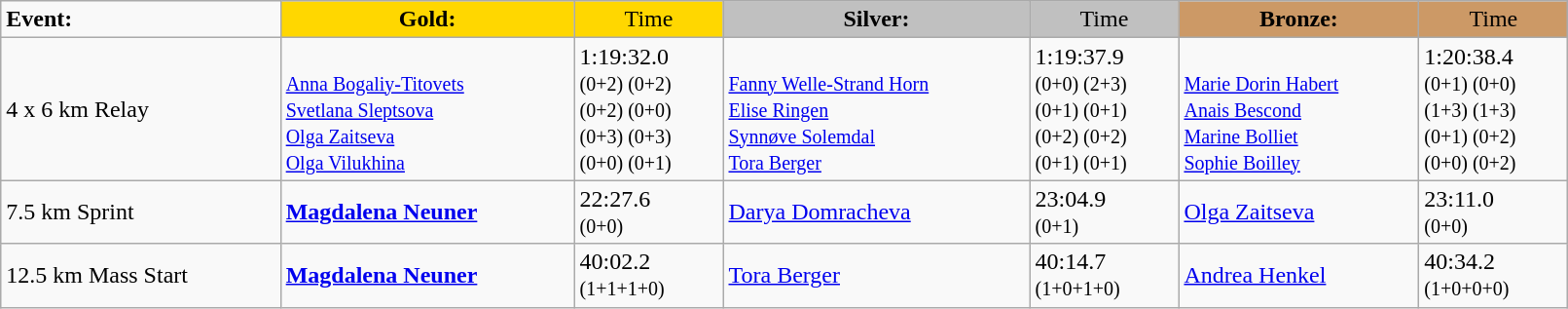<table class="wikitable" width=85%>
<tr>
<td><strong>Event:</strong></td>
<td style="text-align:center;background-color:gold;"><strong>Gold:</strong></td>
<td style="text-align:center;background-color:gold;">Time</td>
<td style="text-align:center;background-color:silver;"><strong>Silver:</strong></td>
<td style="text-align:center;background-color:silver;">Time</td>
<td style="text-align:center;background-color:#CC9966;"><strong>Bronze:</strong></td>
<td style="text-align:center;background-color:#CC9966;">Time</td>
</tr>
<tr>
<td>4 x 6 km Relay<br><em></em></td>
<td><strong></strong><br><small><a href='#'>Anna Bogaliy-Titovets</a><br><a href='#'>Svetlana Sleptsova</a><br><a href='#'>Olga Zaitseva</a><br><a href='#'>Olga Vilukhina</a></small></td>
<td>1:19:32.0<br><small>(0+2) (0+2)<br>(0+2) (0+0)<br>(0+3) (0+3)<br>(0+0) (0+1)</small></td>
<td><br><small><a href='#'>Fanny Welle-Strand Horn</a><br><a href='#'>Elise Ringen</a><br><a href='#'>Synnøve Solemdal</a><br><a href='#'>Tora Berger</a></small></td>
<td>1:19:37.9<br><small>(0+0) (2+3)<br>(0+1) (0+1)<br>(0+2) (0+2)<br>(0+1) (0+1)</small></td>
<td><br><small><a href='#'>Marie Dorin Habert</a><br><a href='#'>Anais Bescond</a><br><a href='#'>Marine Bolliet</a><br><a href='#'>Sophie Boilley</a></small></td>
<td>1:20:38.4<br><small>(0+1) (0+0)<br>(1+3) (1+3)<br>(0+1) (0+2)<br>(0+0) (0+2)</small></td>
</tr>
<tr>
<td>7.5 km Sprint<br><em></em></td>
<td><strong><a href='#'>Magdalena Neuner</a></strong><br><small></small></td>
<td>22:27.6<br><small>(0+0)</small></td>
<td><a href='#'>Darya Domracheva</a><br><small></small></td>
<td>23:04.9<br><small>(0+1)</small></td>
<td><a href='#'>Olga Zaitseva</a><br><small></small></td>
<td>23:11.0<br><small>(0+0)</small></td>
</tr>
<tr>
<td>12.5 km Mass Start<br><em></em></td>
<td><strong><a href='#'>Magdalena Neuner</a></strong><br><small></small></td>
<td>40:02.2<br><small>(1+1+1+0)</small></td>
<td><a href='#'>Tora Berger</a><br><small></small></td>
<td>40:14.7<br><small>(1+0+1+0)</small></td>
<td><a href='#'>Andrea Henkel</a><br><small></small></td>
<td>40:34.2<br><small>(1+0+0+0)</small></td>
</tr>
</table>
